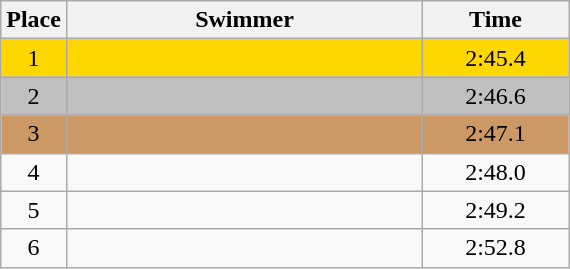<table class=wikitable style="text-align:center">
<tr>
<th>Place</th>
<th width=230>Swimmer</th>
<th width=90>Time</th>
</tr>
<tr bgcolor=gold>
<td>1</td>
<td align=left></td>
<td>2:45.4</td>
</tr>
<tr bgcolor=silver>
<td>2</td>
<td align=left></td>
<td>2:46.6</td>
</tr>
<tr bgcolor=cc9966>
<td>3</td>
<td align=left></td>
<td>2:47.1</td>
</tr>
<tr>
<td>4</td>
<td align=left></td>
<td>2:48.0</td>
</tr>
<tr>
<td>5</td>
<td align=left></td>
<td>2:49.2</td>
</tr>
<tr>
<td>6</td>
<td align=left></td>
<td>2:52.8</td>
</tr>
</table>
